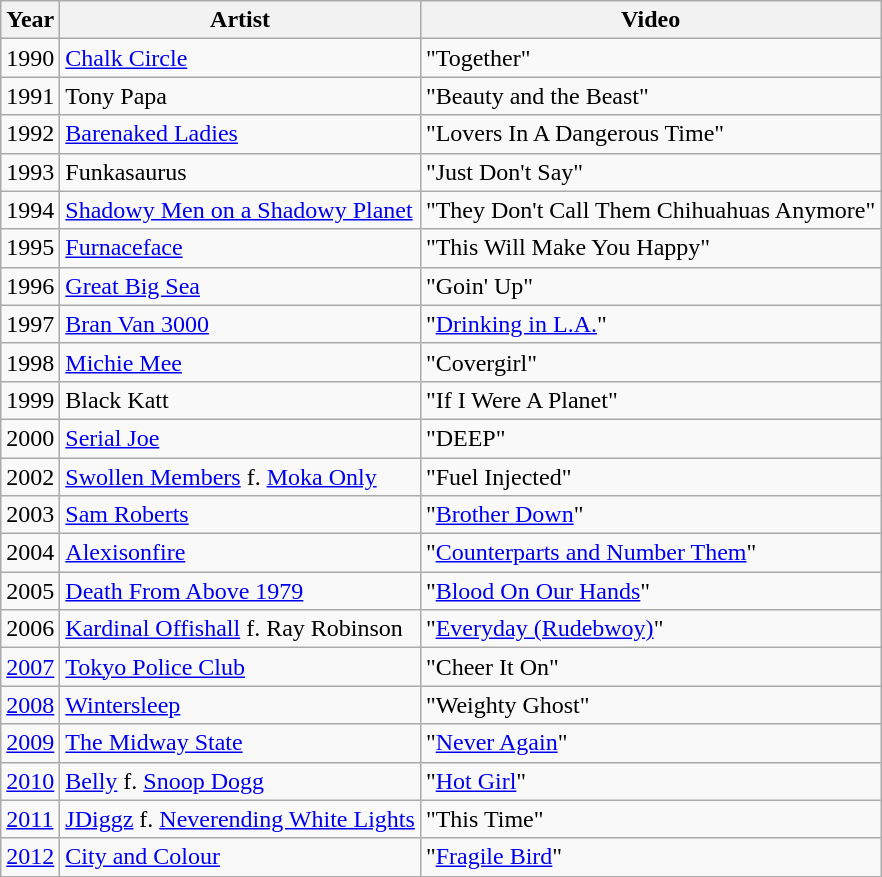<table class="wikitable">
<tr>
<th>Year</th>
<th>Artist</th>
<th>Video</th>
</tr>
<tr>
<td>1990</td>
<td><a href='#'>Chalk Circle</a></td>
<td>"Together"</td>
</tr>
<tr>
<td>1991</td>
<td>Tony Papa</td>
<td>"Beauty and the Beast"</td>
</tr>
<tr>
<td>1992</td>
<td><a href='#'>Barenaked Ladies</a></td>
<td>"Lovers In A Dangerous Time"</td>
</tr>
<tr>
<td>1993</td>
<td>Funkasaurus</td>
<td>"Just Don't Say"</td>
</tr>
<tr>
<td>1994</td>
<td><a href='#'>Shadowy Men on a Shadowy Planet</a></td>
<td>"They Don't Call Them Chihuahuas Anymore"</td>
</tr>
<tr>
<td>1995</td>
<td><a href='#'>Furnaceface</a></td>
<td>"This Will Make You Happy"</td>
</tr>
<tr>
<td>1996</td>
<td><a href='#'>Great Big Sea</a></td>
<td>"Goin' Up"</td>
</tr>
<tr>
<td>1997</td>
<td><a href='#'>Bran Van 3000</a></td>
<td>"<a href='#'>Drinking in L.A.</a>"</td>
</tr>
<tr>
<td>1998</td>
<td><a href='#'>Michie Mee</a></td>
<td>"Covergirl"</td>
</tr>
<tr>
<td>1999</td>
<td>Black Katt</td>
<td>"If I Were A Planet"</td>
</tr>
<tr>
<td>2000</td>
<td><a href='#'>Serial Joe</a></td>
<td>"DEEP"</td>
</tr>
<tr>
<td>2002</td>
<td><a href='#'>Swollen Members</a> f. <a href='#'>Moka Only</a></td>
<td>"Fuel Injected"</td>
</tr>
<tr>
<td>2003</td>
<td><a href='#'>Sam Roberts</a></td>
<td>"<a href='#'>Brother Down</a>"</td>
</tr>
<tr>
<td>2004</td>
<td><a href='#'>Alexisonfire</a></td>
<td>"<a href='#'>Counterparts and Number Them</a>"</td>
</tr>
<tr>
<td>2005</td>
<td><a href='#'>Death From Above 1979</a></td>
<td>"<a href='#'>Blood On Our Hands</a>"</td>
</tr>
<tr>
<td>2006</td>
<td><a href='#'>Kardinal Offishall</a> f. Ray Robinson</td>
<td>"<a href='#'>Everyday (Rudebwoy)</a>"</td>
</tr>
<tr>
<td><a href='#'>2007</a></td>
<td><a href='#'>Tokyo Police Club</a></td>
<td>"Cheer It On"</td>
</tr>
<tr>
<td><a href='#'>2008</a></td>
<td><a href='#'>Wintersleep</a></td>
<td>"Weighty Ghost"</td>
</tr>
<tr>
<td><a href='#'>2009</a></td>
<td><a href='#'>The Midway State</a></td>
<td>"<a href='#'>Never Again</a>"</td>
</tr>
<tr>
<td><a href='#'>2010</a></td>
<td><a href='#'>Belly</a> f. <a href='#'>Snoop Dogg</a></td>
<td>"<a href='#'>Hot Girl</a>"</td>
</tr>
<tr>
<td><a href='#'>2011</a></td>
<td><a href='#'>JDiggz</a> f. <a href='#'>Neverending White Lights</a></td>
<td>"This Time"</td>
</tr>
<tr>
<td><a href='#'>2012</a></td>
<td><a href='#'>City and Colour</a></td>
<td>"<a href='#'>Fragile Bird</a>"</td>
</tr>
</table>
